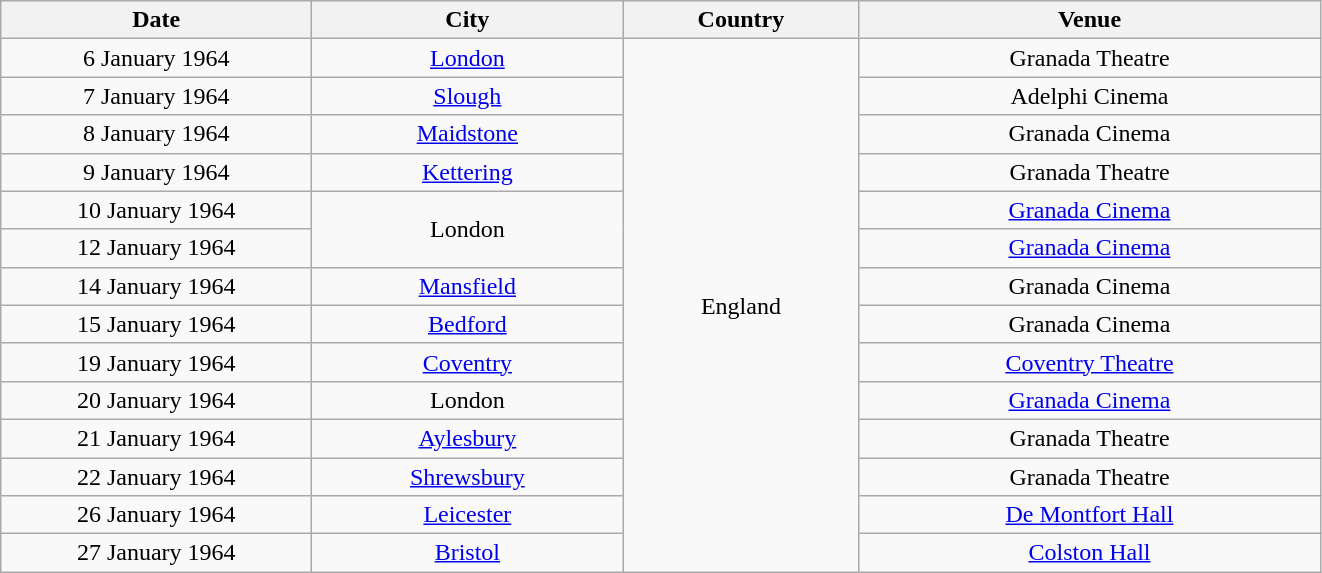<table class="wikitable" style="text-align:center;">
<tr>
<th width="200">Date</th>
<th width="200">City</th>
<th width="150">Country</th>
<th width="300">Venue</th>
</tr>
<tr>
<td>6 January 1964</td>
<td><a href='#'>London</a></td>
<td rowspan="14">England</td>
<td>Granada Theatre</td>
</tr>
<tr>
<td>7 January 1964</td>
<td><a href='#'>Slough</a></td>
<td>Adelphi Cinema</td>
</tr>
<tr>
<td>8 January 1964</td>
<td><a href='#'>Maidstone</a></td>
<td>Granada Cinema</td>
</tr>
<tr>
<td>9 January 1964</td>
<td><a href='#'>Kettering</a></td>
<td>Granada Theatre</td>
</tr>
<tr>
<td>10 January 1964</td>
<td rowspan="2">London</td>
<td><a href='#'>Granada Cinema</a></td>
</tr>
<tr>
<td>12 January 1964</td>
<td><a href='#'>Granada Cinema</a></td>
</tr>
<tr>
<td>14 January 1964</td>
<td><a href='#'>Mansfield</a></td>
<td>Granada Cinema</td>
</tr>
<tr>
<td>15 January 1964</td>
<td><a href='#'>Bedford</a></td>
<td>Granada Cinema</td>
</tr>
<tr>
<td>19 January 1964</td>
<td><a href='#'>Coventry</a></td>
<td><a href='#'>Coventry Theatre</a></td>
</tr>
<tr>
<td>20 January 1964</td>
<td>London</td>
<td><a href='#'>Granada Cinema</a></td>
</tr>
<tr>
<td>21 January 1964</td>
<td><a href='#'>Aylesbury</a></td>
<td>Granada Theatre</td>
</tr>
<tr>
<td>22 January 1964</td>
<td><a href='#'>Shrewsbury</a></td>
<td>Granada Theatre</td>
</tr>
<tr>
<td>26 January 1964</td>
<td><a href='#'>Leicester</a></td>
<td><a href='#'>De Montfort Hall</a></td>
</tr>
<tr>
<td>27 January 1964</td>
<td><a href='#'>Bristol</a></td>
<td><a href='#'>Colston Hall</a></td>
</tr>
</table>
